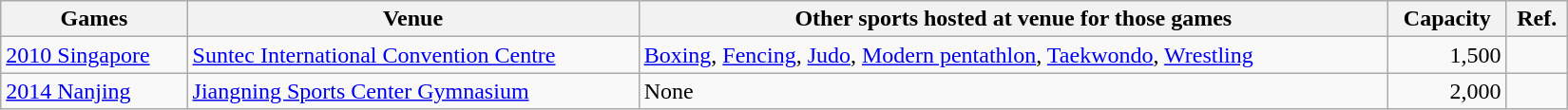<table class="wikitable sortable" width="1100px">
<tr>
<th>Games</th>
<th>Venue</th>
<th>Other sports hosted at venue for those games</th>
<th>Capacity</th>
<th>Ref.</th>
</tr>
<tr>
<td><a href='#'>2010 Singapore</a></td>
<td><a href='#'>Suntec International Convention Centre</a></td>
<td><a href='#'>Boxing</a>, <a href='#'>Fencing</a>, <a href='#'>Judo</a>, <a href='#'>Modern pentathlon</a>, <a href='#'>Taekwondo</a>, <a href='#'>Wrestling</a></td>
<td align="right">1,500</td>
<td align="center"></td>
</tr>
<tr>
<td><a href='#'>2014 Nanjing</a></td>
<td><a href='#'>Jiangning Sports Center Gymnasium</a></td>
<td>None</td>
<td align="right">2,000</td>
<td align=center></td>
</tr>
</table>
